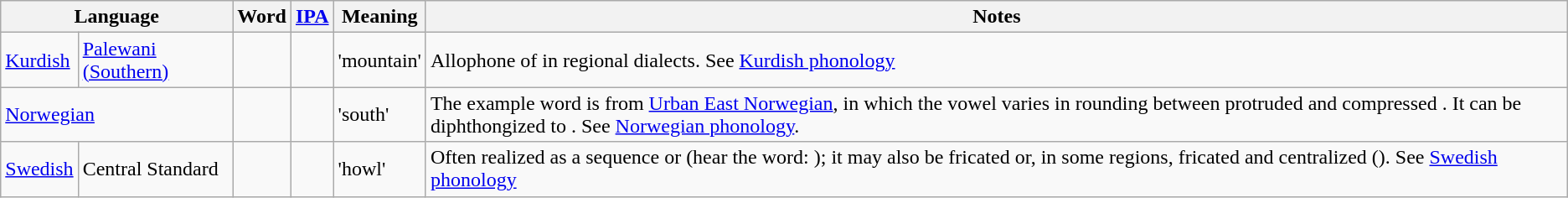<table class="wikitable" style="clear: both;">
<tr>
<th colspan="2">Language</th>
<th>Word</th>
<th><a href='#'>IPA</a></th>
<th>Meaning</th>
<th>Notes</th>
</tr>
<tr>
<td><a href='#'>Kurdish</a></td>
<td><a href='#'>Palewani (Southern)</a></td>
<td></td>
<td></td>
<td>'mountain'</td>
<td>Allophone of  in regional dialects. See <a href='#'>Kurdish phonology</a></td>
</tr>
<tr>
<td colspan="2"><a href='#'>Norwegian</a></td>
<td></td>
<td></td>
<td>'south'</td>
<td>The example word is from <a href='#'>Urban East Norwegian</a>, in which the vowel varies in rounding between protruded  and compressed . It can be diphthongized to . See <a href='#'>Norwegian phonology</a>.</td>
</tr>
<tr>
<td><a href='#'>Swedish</a></td>
<td>Central Standard</td>
<td></td>
<td></td>
<td>'howl'</td>
<td>Often realized as a sequence  or  (hear the word: ); it may also be fricated  or, in some regions, fricated and centralized (). See <a href='#'>Swedish phonology</a></td>
</tr>
</table>
